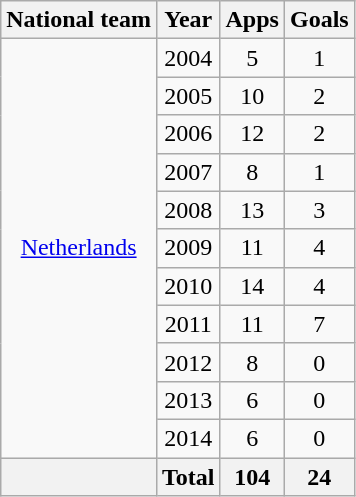<table class="wikitable" style="text-align: center;">
<tr>
<th>National team</th>
<th>Year</th>
<th>Apps</th>
<th>Goals</th>
</tr>
<tr>
<td rowspan="11"><a href='#'>Netherlands</a></td>
<td>2004</td>
<td>5</td>
<td>1</td>
</tr>
<tr>
<td>2005</td>
<td>10</td>
<td>2</td>
</tr>
<tr>
<td>2006</td>
<td>12</td>
<td>2</td>
</tr>
<tr>
<td>2007</td>
<td>8</td>
<td>1</td>
</tr>
<tr>
<td>2008</td>
<td>13</td>
<td>3</td>
</tr>
<tr>
<td>2009</td>
<td>11</td>
<td>4</td>
</tr>
<tr>
<td>2010</td>
<td>14</td>
<td>4</td>
</tr>
<tr>
<td>2011</td>
<td>11</td>
<td>7</td>
</tr>
<tr>
<td>2012</td>
<td>8</td>
<td>0</td>
</tr>
<tr>
<td>2013</td>
<td>6</td>
<td>0</td>
</tr>
<tr>
<td>2014</td>
<td>6</td>
<td>0</td>
</tr>
<tr>
<th></th>
<th Total>Total</th>
<th>104</th>
<th>24</th>
</tr>
</table>
